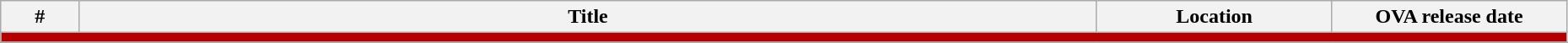<table class="wikitable" width="98%">
<tr>
<th width="5%">#</th>
<th>Title</th>
<th width="15%">Location</th>
<th width="15%">OVA release date</th>
</tr>
<tr>
<td colspan="4" style="background:#B60000"></td>
</tr>
<tr>
</tr>
</table>
